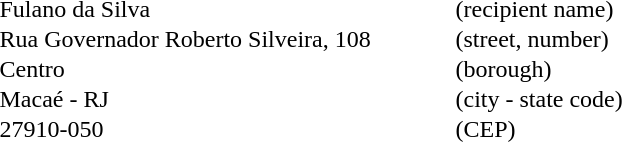<table style="line-height:100%">
<tr>
<td width=300px>Fulano da Silva</td>
<td>(recipient name)</td>
</tr>
<tr>
<td>Rua Governador Roberto Silveira, 108</td>
<td>(street, number)</td>
</tr>
<tr>
<td>Centro</td>
<td>(borough)</td>
</tr>
<tr>
<td>Macaé - RJ</td>
<td>(city - state code)</td>
</tr>
<tr>
<td>27910-050</td>
<td>(CEP)</td>
</tr>
</table>
